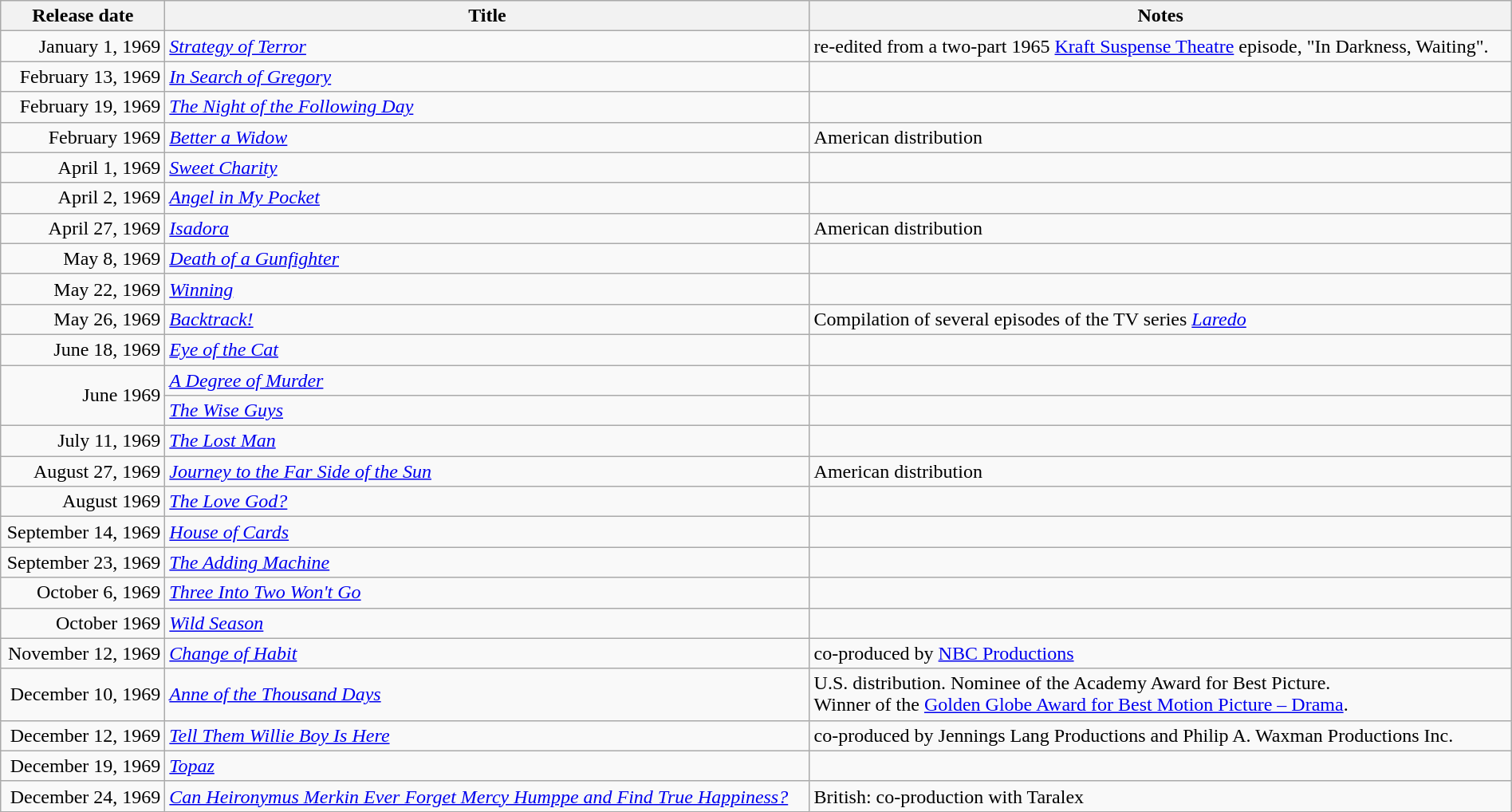<table class="wikitable sortable" style="width:100%;">
<tr>
<th scope="col" style="width:130px;">Release date</th>
<th>Title</th>
<th>Notes</th>
</tr>
<tr>
<td style="text-align:right;">January 1, 1969</td>
<td><em><a href='#'>Strategy of Terror</a></em></td>
<td>re-edited from a two-part 1965 <a href='#'>Kraft Suspense Theatre</a> episode, "In Darkness, Waiting".</td>
</tr>
<tr>
<td style="text-align:right;">February 13, 1969</td>
<td><em><a href='#'>In Search of Gregory</a></em></td>
<td></td>
</tr>
<tr>
<td style="text-align:right;">February 19, 1969</td>
<td><em><a href='#'>The Night of the Following Day</a></em></td>
<td></td>
</tr>
<tr>
<td style="text-align:right;">February 1969</td>
<td><em><a href='#'>Better a Widow</a></em></td>
<td>American distribution</td>
</tr>
<tr>
<td style="text-align:right;">April 1, 1969</td>
<td><em><a href='#'>Sweet Charity</a></em></td>
<td></td>
</tr>
<tr>
<td style="text-align:right;">April 2, 1969</td>
<td><em><a href='#'>Angel in My Pocket</a></em></td>
<td></td>
</tr>
<tr>
<td style="text-align:right;">April 27, 1969</td>
<td><em><a href='#'>Isadora</a></em></td>
<td>American distribution</td>
</tr>
<tr>
<td style="text-align:right;">May 8, 1969</td>
<td><em><a href='#'>Death of a Gunfighter</a></em></td>
<td></td>
</tr>
<tr>
<td style="text-align:right;">May 22, 1969</td>
<td><em><a href='#'>Winning</a></em></td>
<td></td>
</tr>
<tr>
<td style="text-align:right;">May 26, 1969</td>
<td><em><a href='#'>Backtrack!</a></em></td>
<td>Compilation of several episodes of the TV series <em><a href='#'>Laredo</a></em></td>
</tr>
<tr>
<td style="text-align:right;">June 18, 1969</td>
<td><em><a href='#'>Eye of the Cat</a></em></td>
<td></td>
</tr>
<tr>
<td style="text-align:right;" rowspan="2">June 1969</td>
<td><em><a href='#'>A Degree of Murder</a></em></td>
<td></td>
</tr>
<tr>
<td><em><a href='#'>The Wise Guys</a></em></td>
<td></td>
</tr>
<tr>
<td style="text-align:right;">July 11, 1969</td>
<td><em><a href='#'>The Lost Man</a></em></td>
<td></td>
</tr>
<tr>
<td style="text-align:right;">August 27, 1969</td>
<td><em><a href='#'>Journey to the Far Side of the Sun</a></em></td>
<td>American distribution</td>
</tr>
<tr>
<td style="text-align:right;">August 1969</td>
<td><em><a href='#'>The Love God?</a></em></td>
<td></td>
</tr>
<tr>
<td style="text-align:right;">September 14, 1969</td>
<td><em><a href='#'>House of Cards</a></em></td>
<td></td>
</tr>
<tr>
<td style="text-align:right;">September 23, 1969</td>
<td><em><a href='#'>The Adding Machine</a></em></td>
<td></td>
</tr>
<tr>
<td style="text-align:right;">October 6, 1969</td>
<td><em><a href='#'>Three Into Two Won't Go</a></em></td>
<td></td>
</tr>
<tr>
<td style="text-align:right;">October 1969</td>
<td><em><a href='#'>Wild Season</a></em></td>
<td></td>
</tr>
<tr>
<td style="text-align:right;">November 12, 1969</td>
<td><em><a href='#'>Change of Habit</a></em></td>
<td>co-produced by <a href='#'>NBC Productions</a></td>
</tr>
<tr>
<td style="text-align:right;">December 10, 1969</td>
<td><em><a href='#'>Anne of the Thousand Days</a></em></td>
<td>U.S. distribution. Nominee of the Academy Award for Best Picture.<br>Winner of the <a href='#'>Golden Globe Award for Best Motion Picture – Drama</a>.</td>
</tr>
<tr>
<td style="text-align:right;">December 12, 1969</td>
<td><em><a href='#'>Tell Them Willie Boy Is Here</a></em></td>
<td>co-produced by Jennings Lang Productions and Philip A. Waxman Productions Inc.</td>
</tr>
<tr>
<td style="text-align:right;">December 19, 1969</td>
<td><em><a href='#'>Topaz</a></em></td>
<td></td>
</tr>
<tr>
<td style="text-align:right;">December 24, 1969</td>
<td><em><a href='#'>Can Heironymus Merkin Ever Forget Mercy Humppe and Find True Happiness?</a></em></td>
<td>British: co-production with Taralex</td>
</tr>
</table>
